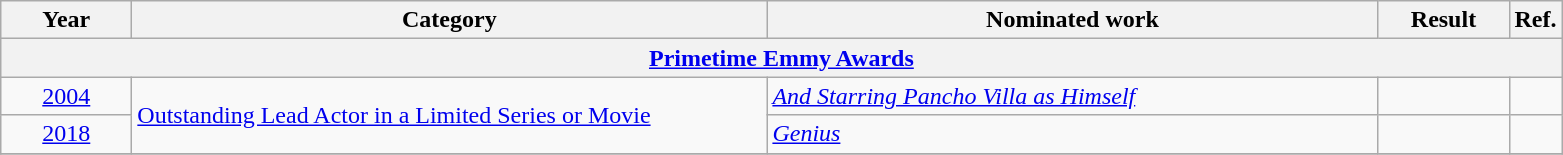<table class=wikitable>
<tr>
<th scope="col" style="width:5em;">Year</th>
<th scope="col" style="width:26em;">Category</th>
<th scope="col" style="width:25em;">Nominated work</th>
<th scope="col" style="width:5em;">Result</th>
<th>Ref.</th>
</tr>
<tr>
<th colspan=5><a href='#'>Primetime Emmy Awards</a></th>
</tr>
<tr>
<td style="text-align:center;"><a href='#'>2004</a></td>
<td rowspan=2><a href='#'>Outstanding Lead Actor in a Limited Series or Movie</a></td>
<td><em><a href='#'>And Starring Pancho Villa as Himself</a></em></td>
<td></td>
<td style="text-align:center;"></td>
</tr>
<tr>
<td style="text-align:center;"><a href='#'>2018</a></td>
<td><em><a href='#'>Genius</a></em></td>
<td></td>
<td style="text-align:center;"></td>
</tr>
<tr>
</tr>
</table>
